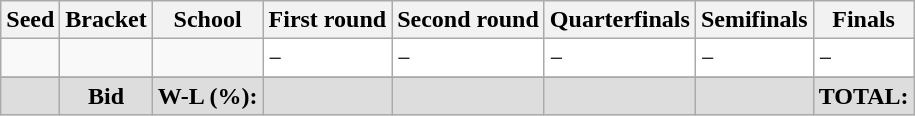<table class="sortable wikitable" style="white-space:nowrap; font-size:100%;">
<tr>
<th>Seed</th>
<th>Bracket</th>
<th>School</th>
<th>First round</th>
<th>Second round</th>
<th>Quarterfinals</th>
<th>Semifinals</th>
<th>Finals</th>
</tr>
<tr>
<td></td>
<td></td>
<td></td>
<td style="background:#fff;">−</td>
<td style="background:#fff;">−</td>
<td style="background:#fff;">−</td>
<td style="background:#fff;">−</td>
<td style="background:#fff;">−</td>
</tr>
<tr>
</tr>
<tr class="sortbottom" style="text-align:center; background:#ddd;">
<td></td>
<td><strong>Bid</strong></td>
<td><strong>W-L (%):</strong></td>
<td></td>
<td></td>
<td></td>
<td></td>
<td><strong>TOTAL:</strong> </td>
</tr>
</table>
